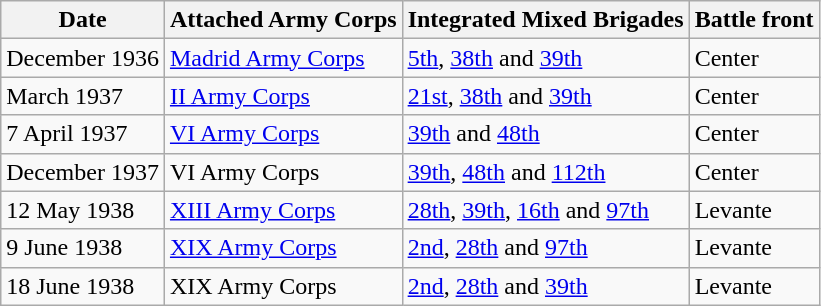<table class = "wikitable">
<tr>
<th>Date</th>
<th>Attached Army Corps</th>
<th>Integrated Mixed Brigades</th>
<th>Battle front</th>
</tr>
<tr>
<td>December 1936</td>
<td><a href='#'>Madrid Army Corps</a></td>
<td><a href='#'>5th</a>, <a href='#'>38th</a> and <a href='#'>39th</a></td>
<td>Center</td>
</tr>
<tr>
<td>March 1937</td>
<td><a href='#'>II Army Corps</a></td>
<td><a href='#'>21st</a>, <a href='#'>38th</a> and <a href='#'>39th</a></td>
<td>Center</td>
</tr>
<tr>
<td>7 April 1937</td>
<td><a href='#'>VI Army Corps</a></td>
<td><a href='#'>39th</a> and <a href='#'>48th</a></td>
<td>Center</td>
</tr>
<tr>
<td>December 1937</td>
<td>VI Army Corps</td>
<td><a href='#'>39th</a>, <a href='#'>48th</a> and <a href='#'>112th</a></td>
<td>Center</td>
</tr>
<tr>
<td>12 May 1938</td>
<td><a href='#'>XIII Army Corps</a></td>
<td><a href='#'>28th</a>, <a href='#'>39th</a>, <a href='#'>16th</a> and <a href='#'>97th</a></td>
<td>Levante</td>
</tr>
<tr>
<td>9 June 1938</td>
<td><a href='#'>XIX Army Corps</a></td>
<td><a href='#'>2nd</a>, <a href='#'>28th</a> and <a href='#'>97th</a></td>
<td>Levante</td>
</tr>
<tr>
<td>18 June 1938</td>
<td>XIX Army Corps</td>
<td><a href='#'>2nd</a>, <a href='#'>28th</a> and <a href='#'>39th</a></td>
<td>Levante</td>
</tr>
</table>
